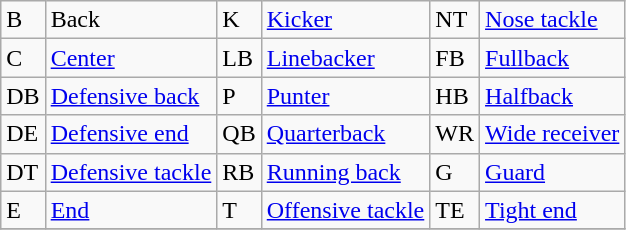<table class="wikitable">
<tr>
<td>B</td>
<td>Back</td>
<td>K</td>
<td><a href='#'>Kicker</a></td>
<td>NT</td>
<td><a href='#'>Nose tackle</a></td>
</tr>
<tr>
<td>C</td>
<td><a href='#'>Center</a></td>
<td>LB</td>
<td><a href='#'>Linebacker</a></td>
<td>FB</td>
<td><a href='#'>Fullback</a></td>
</tr>
<tr>
<td>DB</td>
<td><a href='#'>Defensive back</a></td>
<td>P</td>
<td><a href='#'>Punter</a></td>
<td>HB</td>
<td><a href='#'>Halfback</a></td>
</tr>
<tr>
<td>DE</td>
<td><a href='#'>Defensive end</a></td>
<td>QB</td>
<td><a href='#'>Quarterback</a></td>
<td>WR</td>
<td><a href='#'>Wide receiver</a></td>
</tr>
<tr>
<td>DT</td>
<td><a href='#'>Defensive tackle</a></td>
<td>RB</td>
<td><a href='#'>Running back</a></td>
<td>G</td>
<td><a href='#'>Guard</a></td>
</tr>
<tr>
<td>E</td>
<td><a href='#'>End</a></td>
<td>T</td>
<td><a href='#'>Offensive tackle</a></td>
<td>TE</td>
<td><a href='#'>Tight end</a></td>
</tr>
<tr>
</tr>
</table>
